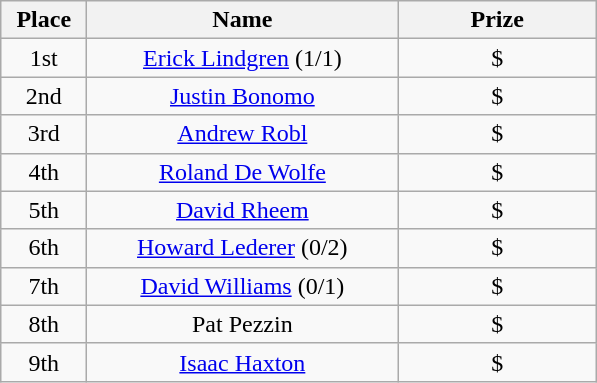<table class="wikitable">
<tr>
<th width="50">Place</th>
<th width="200">Name</th>
<th width="125">Prize</th>
</tr>
<tr>
<td align = "center">1st</td>
<td align = "center"><a href='#'>Erick Lindgren</a> (1/1)</td>
<td align = "center">$</td>
</tr>
<tr>
<td align = "center">2nd</td>
<td align = "center"><a href='#'>Justin Bonomo</a></td>
<td align = "center">$</td>
</tr>
<tr>
<td align = "center">3rd</td>
<td align = "center"><a href='#'>Andrew Robl</a></td>
<td align = "center">$</td>
</tr>
<tr>
<td align = "center">4th</td>
<td align = "center"><a href='#'>Roland De Wolfe</a></td>
<td align = "center">$</td>
</tr>
<tr>
<td align = "center">5th</td>
<td align = "center"><a href='#'>David Rheem</a></td>
<td align = "center">$</td>
</tr>
<tr>
<td align = "center">6th</td>
<td align = "center"><a href='#'>Howard Lederer</a> (0/2)</td>
<td align = "center">$</td>
</tr>
<tr>
<td align = "center">7th</td>
<td align = "center"><a href='#'>David Williams</a> (0/1)</td>
<td align = "center">$</td>
</tr>
<tr>
<td align = "center">8th</td>
<td align = "center">Pat Pezzin</td>
<td align = "center">$</td>
</tr>
<tr>
<td align = "center">9th</td>
<td align = "center"><a href='#'>Isaac Haxton</a></td>
<td align = "center">$</td>
</tr>
</table>
